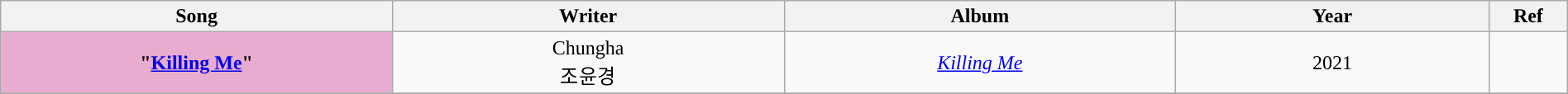<table class="wikitable" style="text-align:center; width:100%">
<tr>
<th style="width:25%">Song</th>
<th style="width:25%">Writer</th>
<th style="width:25%">Album</th>
<th style="width:20%">Year</th>
<th style="width:5%">Ref</th>
</tr>
<tr>
<th scope="row" style="background-color:#E7ACCF">"<a href='#'>Killing Me</a>" </th>
<td>Chungha<br>조윤경</td>
<td><em><a href='#'>Killing Me</a></em></td>
<td>2021</td>
<td></td>
</tr>
<tr>
</tr>
</table>
